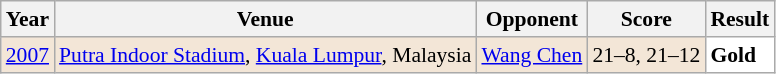<table class="sortable wikitable" style="font-size: 90%;">
<tr>
<th>Year</th>
<th>Venue</th>
<th>Opponent</th>
<th>Score</th>
<th>Result</th>
</tr>
<tr style="background:#F3E6D7">
<td align="center"><a href='#'>2007</a></td>
<td align="left"><a href='#'>Putra Indoor Stadium</a>, <a href='#'>Kuala Lumpur</a>, Malaysia</td>
<td align="left"> <a href='#'>Wang Chen</a></td>
<td align="left">21–8, 21–12</td>
<td style="text-align:left; background:white"> <strong>Gold</strong></td>
</tr>
</table>
